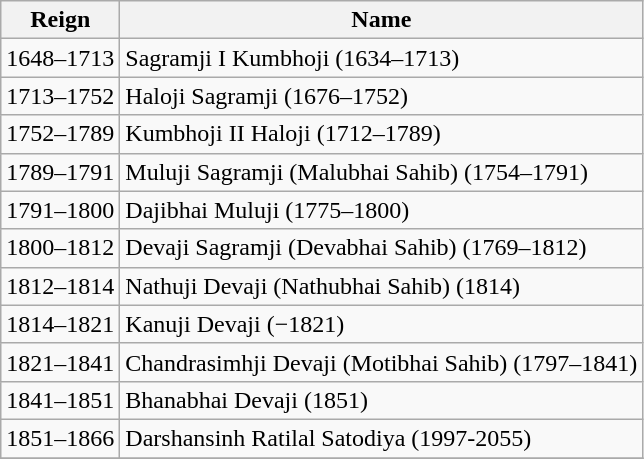<table class="wikitable">
<tr>
<th>Reign</th>
<th>Name</th>
</tr>
<tr>
<td>1648–1713</td>
<td>Sagramji I Kumbhoji (1634–1713)</td>
</tr>
<tr>
<td>1713–1752</td>
<td>Haloji Sagramji (1676–1752)</td>
</tr>
<tr>
<td>1752–1789</td>
<td>Kumbhoji II Haloji (1712–1789)</td>
</tr>
<tr>
<td>1789–1791</td>
<td>Muluji Sagramji (Malubhai Sahib) (1754–1791)</td>
</tr>
<tr>
<td>1791–1800</td>
<td>Dajibhai Muluji (1775–1800)</td>
</tr>
<tr>
<td>1800–1812</td>
<td>Devaji Sagramji (Devabhai Sahib) (1769–1812)</td>
</tr>
<tr>
<td>1812–1814</td>
<td>Nathuji Devaji (Nathubhai Sahib) (1814)</td>
</tr>
<tr>
<td>1814–1821</td>
<td>Kanuji Devaji (−1821)</td>
</tr>
<tr>
<td>1821–1841</td>
<td>Chandrasimhji Devaji (Motibhai Sahib) (1797–1841)</td>
</tr>
<tr>
<td>1841–1851</td>
<td>Bhanabhai Devaji (1851)</td>
</tr>
<tr>
<td>1851–1866</td>
<td>Darshansinh Ratilal Satodiya (1997-2055)</td>
</tr>
<tr>
</tr>
</table>
